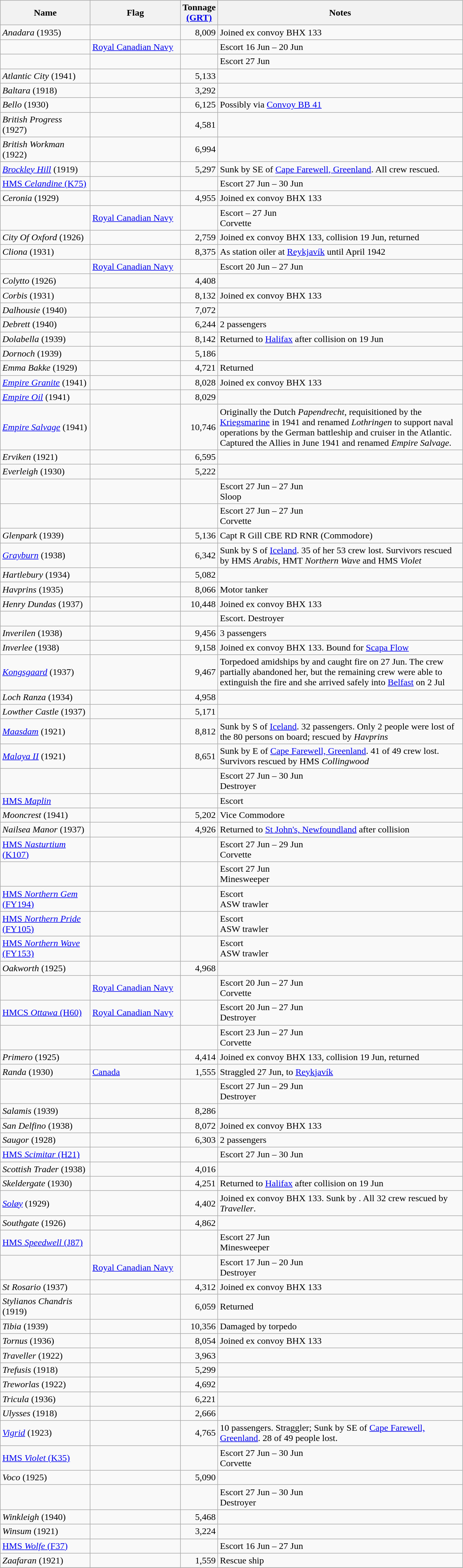<table class="wikitable sortable">
<tr>
<th scope="col" width="150px">Name</th>
<th scope="col" width="150px">Flag</th>
<th scope="col" width="30px">Tonnage <a href='#'>(GRT)</a></th>
<th scope="col" width="420px">Notes</th>
</tr>
<tr>
<td align="left"><em>Anadara</em> (1935)</td>
<td align="left"></td>
<td align="right">8,009</td>
<td align="left">Joined ex convoy BHX 133</td>
</tr>
<tr>
<td align="left"></td>
<td align="left"> <a href='#'>Royal Canadian Navy</a></td>
<td align="right"></td>
<td align="left">Escort 16 Jun – 20 Jun</td>
</tr>
<tr>
<td align="left"></td>
<td align="left"></td>
<td align="right"></td>
<td align="left">Escort 27 Jun</td>
</tr>
<tr>
<td align="left"><em>Atlantic City</em> (1941)</td>
<td align="left"></td>
<td align="right">5,133</td>
<td align="left"></td>
</tr>
<tr>
<td align="left"><em>Baltara</em> (1918)</td>
<td align="left"></td>
<td align="right">3,292</td>
<td align="left"></td>
</tr>
<tr>
<td align="left"><em>Bello</em> (1930)</td>
<td align="left"></td>
<td align="right">6,125</td>
<td align="left">Possibly via <a href='#'>Convoy BB 41</a></td>
</tr>
<tr>
<td align="left"><em>British Progress</em> (1927)</td>
<td align="left"></td>
<td align="right">4,581</td>
<td align="left"></td>
</tr>
<tr>
<td align="left"><em>British Workman</em> (1922)</td>
<td align="left"></td>
<td align="right">6,994</td>
<td align="left"></td>
</tr>
<tr>
<td align="left"><em><a href='#'>Brockley Hill</a></em> (1919)</td>
<td align="left"></td>
<td align="right">5,297</td>
<td align="left">Sunk by  SE of <a href='#'>Cape Farewell, Greenland</a>. All crew rescued.</td>
</tr>
<tr>
<td align="left"><a href='#'>HMS <em>Celandine</em> (K75)</a></td>
<td align="left"></td>
<td align="right"></td>
<td align="left">Escort 27 Jun – 30 Jun</td>
</tr>
<tr>
<td align="left"><em>Ceronia</em> (1929)</td>
<td align="left"></td>
<td align="right">4,955</td>
<td align="left">Joined ex convoy BHX 133</td>
</tr>
<tr>
<td align="left"></td>
<td align="left"> <a href='#'>Royal Canadian Navy</a></td>
<td align="right"></td>
<td align="left">Escort – 27 Jun<br>Corvette</td>
</tr>
<tr>
<td align="left"><em>City Of Oxford</em> (1926)</td>
<td align="left"></td>
<td align="right">2,759</td>
<td align="left">Joined ex convoy BHX 133, collision 19 Jun, returned</td>
</tr>
<tr>
<td align="left"><em>Cliona</em> (1931)</td>
<td align="left"></td>
<td align="right">8,375</td>
<td align="left">As station oiler at <a href='#'>Reykjavík</a> until April 1942</td>
</tr>
<tr>
<td align="left"></td>
<td align="left"> <a href='#'>Royal Canadian Navy</a></td>
<td align="right"></td>
<td align="left">Escort 20 Jun – 27 Jun</td>
</tr>
<tr>
<td align="left"><em>Colytto</em> (1926)</td>
<td align="left"></td>
<td align="right">4,408</td>
<td align="left"></td>
</tr>
<tr>
<td align="left"><em>Corbis</em> (1931)</td>
<td align="left"></td>
<td align="right">8,132</td>
<td align="left">Joined ex convoy BHX 133</td>
</tr>
<tr>
<td align="left"><em>Dalhousie</em> (1940)</td>
<td align="left"></td>
<td align="right">7,072</td>
<td align="left"></td>
</tr>
<tr>
<td align="left"><em>Debrett</em> (1940)</td>
<td align="left"></td>
<td align="right">6,244</td>
<td align="left">2 passengers</td>
</tr>
<tr>
<td align="left"><em>Dolabella</em> (1939)</td>
<td align="left"></td>
<td align="right">8,142</td>
<td align="left">Returned to <a href='#'>Halifax</a> after collision on 19 Jun</td>
</tr>
<tr>
<td align="left"><em>Dornoch</em> (1939)</td>
<td align="left"></td>
<td align="right">5,186</td>
<td align="left"></td>
</tr>
<tr>
<td align="left"><em>Emma Bakke</em> (1929)</td>
<td align="left"></td>
<td align="right">4,721</td>
<td align="left">Returned</td>
</tr>
<tr>
<td align="left"><em><a href='#'>Empire Granite</a></em> (1941)</td>
<td align="left"></td>
<td align="right">8,028</td>
<td align="left">Joined ex convoy BHX 133</td>
</tr>
<tr>
<td align="left"><em><a href='#'>Empire Oil</a></em> (1941)</td>
<td align="left"></td>
<td align="right">8,029</td>
<td align="left"></td>
</tr>
<tr>
<td align="left"><em><a href='#'>Empire Salvage</a></em> (1941)</td>
<td align="left"></td>
<td align="right">10,746</td>
<td align="left">Originally the Dutch <em>Papendrecht</em>, requisitioned by the <a href='#'>Kriegsmarine</a> in 1941 and renamed <em>Lothringen</em> to support naval operations by the German battleship  and cruiser  in the Atlantic. Captured the Allies in June 1941 and renamed <em>Empire Salvage</em>.</td>
</tr>
<tr>
<td align="left"><em>Erviken</em> (1921)</td>
<td align="left"></td>
<td align="right">6,595</td>
<td align="left"></td>
</tr>
<tr>
<td align="left"><em>Everleigh</em> (1930)</td>
<td align="left"></td>
<td align="right">5,222</td>
<td align="left"></td>
</tr>
<tr>
<td align="left"></td>
<td align="left"></td>
<td align="right"></td>
<td align="left">Escort 27 Jun – 27 Jun<br>Sloop</td>
</tr>
<tr>
<td align="left"></td>
<td align="left"></td>
<td align="right"></td>
<td align="left">Escort 27 Jun – 27 Jun<br>Corvette</td>
</tr>
<tr>
<td align="left"><em>Glenpark</em> (1939)</td>
<td align="left"></td>
<td align="right">5,136</td>
<td align="left">Capt R Gill CBE RD RNR (Commodore)</td>
</tr>
<tr>
<td align="left"><em><a href='#'>Grayburn</a></em> (1938)</td>
<td align="left"></td>
<td align="right">6,342</td>
<td align="left">Sunk by  S of <a href='#'>Iceland</a>. 35 of her 53 crew lost. Survivors rescued by HMS <em>Arabis</em>, HMT <em>Northern Wave</em> and HMS <em>Violet</em></td>
</tr>
<tr>
<td align="left"><em>Hartlebury</em> (1934)</td>
<td align="left"></td>
<td align="right">5,082</td>
<td align="left"></td>
</tr>
<tr>
<td align="left"><em>Havprins</em> (1935)</td>
<td align="left"></td>
<td align="right">8,066</td>
<td align="left">Motor tanker</td>
</tr>
<tr>
<td align="left"><em>Henry Dundas</em> (1937)</td>
<td align="left"></td>
<td align="right">10,448</td>
<td align="left">Joined ex convoy BHX 133</td>
</tr>
<tr>
<td align="left"></td>
<td align="left"></td>
<td align="right"></td>
<td align="left">Escort. Destroyer</td>
</tr>
<tr>
<td align="left"><em>Inverilen</em> (1938)</td>
<td align="left"></td>
<td align="right">9,456</td>
<td align="left">3 passengers</td>
</tr>
<tr>
<td align="left"><em>Inverlee</em> (1938)</td>
<td align="left"></td>
<td align="right">9,158</td>
<td align="left">Joined ex convoy BHX 133. Bound for <a href='#'>Scapa Flow</a></td>
</tr>
<tr>
<td align="left"><em><a href='#'>Kongsgaard</a></em> (1937)</td>
<td align="left"></td>
<td align="right">9,467</td>
<td align="left">Torpedoed amidships by  and caught fire on 27 Jun. The crew partially abandoned her, but the remaining crew were able to extinguish the fire and she arrived safely into <a href='#'>Belfast</a> on 2 Jul</td>
</tr>
<tr>
<td align="left"><em>Loch Ranza</em> (1934)</td>
<td align="left"></td>
<td align="right">4,958</td>
<td align="left"></td>
</tr>
<tr>
<td align="left"><em>Lowther Castle</em> (1937)</td>
<td align="left"></td>
<td align="right">5,171</td>
<td align="left"></td>
</tr>
<tr>
<td align="left"><em><a href='#'>Maasdam</a></em> (1921)</td>
<td align="left"></td>
<td align="right">8,812</td>
<td align="left">Sunk by   S of <a href='#'>Iceland</a>. 32 passengers. Only 2 people were lost of the 80 persons on board; rescued by <em>Havprins</em></td>
</tr>
<tr>
<td align="left"><em><a href='#'>Malaya II</a></em> (1921)</td>
<td align="left"></td>
<td align="right">8,651</td>
<td align="left">Sunk by  E of <a href='#'>Cape Farewell, Greenland</a>. 41 of 49 crew lost. Survivors rescued by HMS <em>Collingwood</em></td>
</tr>
<tr>
<td align="left"></td>
<td align="left"></td>
<td align="right"></td>
<td align="left">Escort 27 Jun – 30 Jun<br>Destroyer</td>
</tr>
<tr>
<td align="left"><a href='#'>HMS <em>Maplin</em></a></td>
<td align="left"></td>
<td align="right"></td>
<td align="left">Escort</td>
</tr>
<tr>
<td align="left"><em>Mooncrest</em> (1941)</td>
<td align="left"></td>
<td align="right">5,202</td>
<td align="left">Vice Commodore</td>
</tr>
<tr>
<td align="left"><em>Nailsea Manor</em> (1937)</td>
<td align="left"></td>
<td align="right">4,926</td>
<td align="left">Returned to <a href='#'>St John's, Newfoundland</a> after collision</td>
</tr>
<tr>
<td align="left"><a href='#'>HMS <em>Nasturtium</em> (K107)</a></td>
<td align="left"></td>
<td align="right"></td>
<td align="left">Escort 27 Jun – 29 Jun<br>Corvette</td>
</tr>
<tr>
<td align="left"></td>
<td align="left"></td>
<td align="right"></td>
<td align="left">Escort 27 Jun<br>Minesweeper</td>
</tr>
<tr>
<td align="left"><a href='#'>HMS <em>Northern Gem</em> (FY194)</a></td>
<td align="left"></td>
<td align="right"></td>
<td align="left">Escort<br>ASW trawler</td>
</tr>
<tr>
<td align="left"><a href='#'>HMS <em>Northern Pride</em> (FY105)</a></td>
<td align="left"></td>
<td align="right"></td>
<td align="left">Escort<br>ASW trawler</td>
</tr>
<tr>
<td align="left"><a href='#'>HMS <em>Northern Wave</em> (FY153)</a></td>
<td align="left"></td>
<td align="right"></td>
<td align="left">Escort<br>ASW trawler</td>
</tr>
<tr>
<td align="left"><em>Oakworth</em> (1925)</td>
<td align="left"></td>
<td align="right">4,968</td>
<td align="left"></td>
</tr>
<tr>
<td align="left"></td>
<td align="left"> <a href='#'>Royal Canadian Navy</a></td>
<td align="right"></td>
<td align="left">Escort 20 Jun – 27 Jun<br>Corvette</td>
</tr>
<tr>
<td align="left"><a href='#'>HMCS <em>Ottawa</em> (H60)</a></td>
<td align="left"> <a href='#'>Royal Canadian Navy</a></td>
<td align="right"></td>
<td align="left">Escort 20 Jun – 27 Jun<br>Destroyer</td>
</tr>
<tr>
<td align="left"></td>
<td align="left"></td>
<td align="right"></td>
<td align="left">Escort 23 Jun – 27 Jun<br>Corvette</td>
</tr>
<tr>
<td align="left"><em>Primero</em> (1925)</td>
<td align="left"></td>
<td align="right">4,414</td>
<td align="left">Joined ex convoy BHX 133, collision 19 Jun, returned</td>
</tr>
<tr>
<td align="left"><em>Randa</em> (1930)</td>
<td align="left"> <a href='#'>Canada</a></td>
<td align="right">1,555</td>
<td align="left">Straggled 27 Jun, to <a href='#'>Reykjavík</a></td>
</tr>
<tr>
<td align="left"></td>
<td align="left"></td>
<td align="right"></td>
<td align="left">Escort 27 Jun – 29 Jun<br>Destroyer</td>
</tr>
<tr>
<td align="left"><em>Salamis</em> (1939)</td>
<td align="left"></td>
<td align="right">8,286</td>
<td align="left"></td>
</tr>
<tr>
<td align="left"><em>San Delfino</em> (1938)</td>
<td align="left"></td>
<td align="right">8,072</td>
<td align="left">Joined ex convoy BHX 133</td>
</tr>
<tr>
<td align="left"><em>Saugor</em> (1928)</td>
<td align="left"></td>
<td align="right">6,303</td>
<td align="left">2 passengers</td>
</tr>
<tr>
<td align="left"><a href='#'>HMS <em>Scimitar</em> (H21)</a></td>
<td align="left"></td>
<td align="right"></td>
<td align="left">Escort 27 Jun – 30 Jun</td>
</tr>
<tr>
<td align="left"><em>Scottish Trader</em> (1938)</td>
<td align="left"></td>
<td align="right">4,016</td>
<td align="left"></td>
</tr>
<tr>
<td align="left"><em>Skeldergate</em> (1930)</td>
<td align="left"></td>
<td align="right">4,251</td>
<td align="left">Returned to <a href='#'>Halifax</a> after collision on 19 Jun</td>
</tr>
<tr>
<td align="left"><em><a href='#'>Soløy</a></em> (1929)</td>
<td align="left"></td>
<td align="right">4,402</td>
<td align="left">Joined ex convoy BHX 133. Sunk by . All 32 crew rescued by <em>Traveller</em>.</td>
</tr>
<tr>
<td align="left"><em>Southgate</em> (1926)</td>
<td align="left"></td>
<td align="right">4,862</td>
<td align="left"></td>
</tr>
<tr>
<td align="left"><a href='#'>HMS <em>Speedwell</em> (J87)</a></td>
<td align="left"></td>
<td align="right"></td>
<td align="left">Escort 27 Jun<br>Minesweeper</td>
</tr>
<tr>
<td align="left"></td>
<td align="left"> <a href='#'>Royal Canadian Navy</a></td>
<td align="right"></td>
<td align="left">Escort 17 Jun – 20 Jun<br>Destroyer</td>
</tr>
<tr>
<td align="left"><em>St Rosario</em> (1937)</td>
<td align="left"></td>
<td align="right">4,312</td>
<td align="left">Joined ex convoy BHX 133</td>
</tr>
<tr>
<td align="left"><em>Stylianos Chandris</em> (1919)</td>
<td align="left"></td>
<td align="right">6,059</td>
<td align="left">Returned</td>
</tr>
<tr>
<td align="left"><em>Tibia</em> (1939)</td>
<td align="left"></td>
<td align="right">10,356</td>
<td align="left">Damaged by torpedo</td>
</tr>
<tr>
<td align="left"><em>Tornus</em> (1936)</td>
<td align="left"></td>
<td align="right">8,054</td>
<td align="left">Joined ex convoy BHX 133</td>
</tr>
<tr>
<td align="left"><em>Traveller</em> (1922)</td>
<td align="left"></td>
<td align="right">3,963</td>
<td align="left"></td>
</tr>
<tr>
<td align="left"><em>Trefusis</em> (1918)</td>
<td align="left"></td>
<td align="right">5,299</td>
<td align="left"></td>
</tr>
<tr>
<td align="left"><em>Treworlas</em> (1922)</td>
<td align="left"></td>
<td align="right">4,692</td>
<td align="left"></td>
</tr>
<tr>
<td align="left"><em>Tricula</em> (1936)</td>
<td align="left"></td>
<td align="right">6,221</td>
<td align="left"></td>
</tr>
<tr>
<td align="left"><em>Ulysses</em> (1918)</td>
<td align="left"></td>
<td align="right">2,666</td>
<td align="left"></td>
</tr>
<tr>
<td align="left"><em><a href='#'>Vigrid</a></em> (1923)</td>
<td align="left"></td>
<td align="right">4,765</td>
<td align="left">10 passengers. Straggler; Sunk by   SE of <a href='#'>Cape Farewell, Greenland</a>. 28 of 49 people lost.</td>
</tr>
<tr>
<td align="left"><a href='#'>HMS <em>Violet</em> (K35)</a></td>
<td align="left"></td>
<td align="right"></td>
<td align="left">Escort 27 Jun – 30 Jun<br>Corvette</td>
</tr>
<tr>
<td align="left"><em>Voco</em> (1925)</td>
<td align="left"></td>
<td align="right">5,090</td>
<td align="left"></td>
</tr>
<tr>
<td align="left"></td>
<td align="left"></td>
<td align="right"></td>
<td align="left">Escort 27 Jun – 30 Jun<br>Destroyer</td>
</tr>
<tr>
<td align="left"><em>Winkleigh</em> (1940)</td>
<td align="left"></td>
<td align="right">5,468</td>
<td align="left"></td>
</tr>
<tr>
<td align="left"><em>Winsum</em> (1921)</td>
<td align="left"></td>
<td align="right">3,224</td>
<td align="left"></td>
</tr>
<tr>
<td align="left"><a href='#'>HMS <em>Wolfe</em> (F37)</a></td>
<td align="left"></td>
<td align="right"></td>
<td align="left">Escort 16 Jun – 27 Jun</td>
</tr>
<tr>
<td align="left"><em>Zaafaran</em> (1921)</td>
<td align="left"></td>
<td align="right">1,559</td>
<td align="left">Rescue ship</td>
</tr>
<tr>
</tr>
</table>
